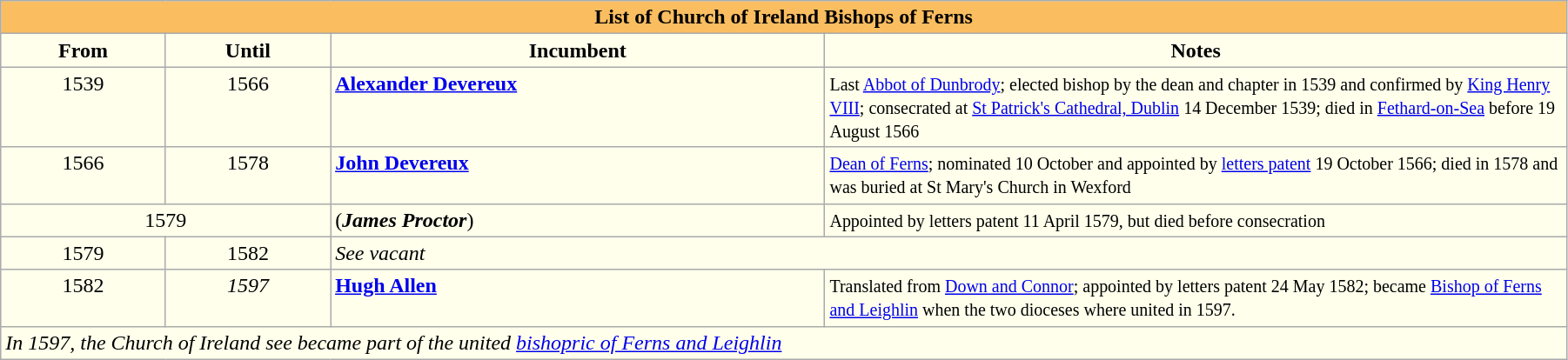<table class="wikitable" style="width:95%;" border="1" cellpadding="2">
<tr>
<th style="background-color:#FABE60" colspan="4">List of Church of Ireland Bishops of Ferns</th>
</tr>
<tr align=center>
<th style="background-color:#ffffec" width="10%">From</th>
<th style="background-color:#ffffec" width="10%">Until</th>
<th style="background-color:#ffffec" width="30%">Incumbent</th>
<th style="background-color:#ffffec" width="45%">Notes</th>
</tr>
<tr valign=top bgcolor="#ffffec">
<td align=center>1539</td>
<td align=center>1566</td>
<td><strong><a href='#'>Alexander Devereux</a></strong> </td>
<td><small>Last <a href='#'>Abbot of Dunbrody</a>; elected bishop by the dean and chapter in 1539 and confirmed by <a href='#'>King Henry VIII</a>; consecrated at <a href='#'>St Patrick's Cathedral, Dublin</a> 14 December 1539; died in <a href='#'>Fethard-on-Sea</a> before 19 August 1566</small></td>
</tr>
<tr valign=top bgcolor="#ffffec">
<td align=center>1566</td>
<td align=center>1578</td>
<td><strong><a href='#'>John Devereux</a></strong></td>
<td><small><a href='#'>Dean of Ferns</a>; nominated 10 October and appointed by <a href='#'>letters patent</a> 19 October 1566; died in 1578 and was buried at St Mary's Church in Wexford</small></td>
</tr>
<tr valign=top bgcolor="#ffffec">
<td colspan=2 align=center>1579</td>
<td>(<strong><em>James Proctor</em></strong>)</td>
<td><small>Appointed by letters patent 11 April 1579, but died before consecration</small></td>
</tr>
<tr valign=top bgcolor="#ffffec">
<td align=center>1579</td>
<td align=center>1582</td>
<td colspan=2><em>See vacant</em></td>
</tr>
<tr valign=top bgcolor="#ffffec">
<td align=center>1582</td>
<td align=center><em>1597</em></td>
<td><strong><a href='#'>Hugh Allen</a></strong></td>
<td><small>Translated from <a href='#'>Down and Connor</a>; appointed by letters patent 24 May 1582; became <a href='#'>Bishop of Ferns and Leighlin</a> when the two dioceses where united in 1597.</small></td>
</tr>
<tr valign=top bgcolor="#ffffec">
<td colspan=4><em>In 1597, the Church of Ireland see became part of the united <a href='#'>bishopric of Ferns and Leighlin</a></em></td>
</tr>
</table>
